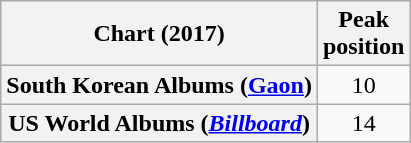<table class="wikitable plainrowheaders" style="text-align:center;">
<tr>
<th>Chart (2017)</th>
<th>Peak<br>position</th>
</tr>
<tr>
<th scope="row">South Korean Albums (<a href='#'>Gaon</a>)</th>
<td>10</td>
</tr>
<tr>
<th scope="row">US World Albums (<a href='#'><em>Billboard</em></a>)</th>
<td>14</td>
</tr>
</table>
